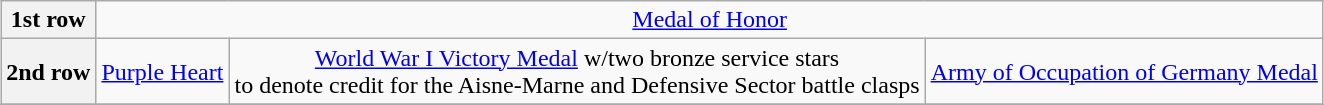<table class="wikitable" style="margin:1em auto; text-align:center;">
<tr>
<th>1st row</th>
<td colspan="7"><a href='#'>Medal of Honor</a></td>
</tr>
<tr>
<th>2nd row</th>
<td colspan="3"><a href='#'>Purple Heart</a></td>
<td colspan="3"><a href='#'>World War I Victory Medal</a> w/two bronze service stars <br> to denote credit for the Aisne-Marne and Defensive Sector battle clasps</td>
<td colspan="3"><a href='#'>Army of Occupation of Germany Medal</a></td>
</tr>
<tr>
</tr>
</table>
